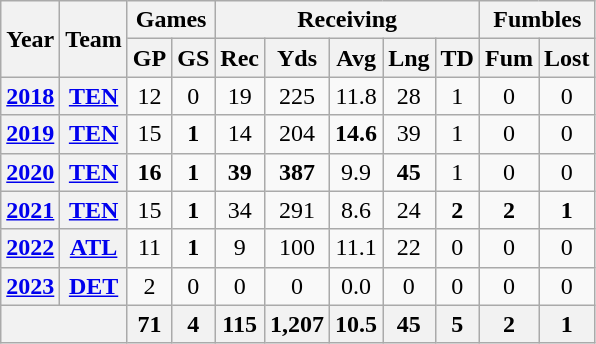<table class=wikitable style="text-align:center;">
<tr>
<th rowspan="2">Year</th>
<th rowspan="2">Team</th>
<th colspan="2">Games</th>
<th colspan="5">Receiving</th>
<th colspan="2">Fumbles</th>
</tr>
<tr>
<th>GP</th>
<th>GS</th>
<th>Rec</th>
<th>Yds</th>
<th>Avg</th>
<th>Lng</th>
<th>TD</th>
<th>Fum</th>
<th>Lost</th>
</tr>
<tr>
<th><a href='#'>2018</a></th>
<th><a href='#'>TEN</a></th>
<td>12</td>
<td>0</td>
<td>19</td>
<td>225</td>
<td>11.8</td>
<td>28</td>
<td>1</td>
<td>0</td>
<td>0</td>
</tr>
<tr>
<th><a href='#'>2019</a></th>
<th><a href='#'>TEN</a></th>
<td>15</td>
<td><strong>1</strong></td>
<td>14</td>
<td>204</td>
<td><strong>14.6</strong></td>
<td>39</td>
<td>1</td>
<td>0</td>
<td>0</td>
</tr>
<tr>
<th><a href='#'>2020</a></th>
<th><a href='#'>TEN</a></th>
<td><strong>16</strong></td>
<td><strong>1</strong></td>
<td><strong>39</strong></td>
<td><strong>387</strong></td>
<td>9.9</td>
<td><strong>45</strong></td>
<td>1</td>
<td>0</td>
<td>0</td>
</tr>
<tr>
<th><a href='#'>2021</a></th>
<th><a href='#'>TEN</a></th>
<td>15</td>
<td><strong>1</strong></td>
<td>34</td>
<td>291</td>
<td>8.6</td>
<td>24</td>
<td><strong>2</strong></td>
<td><strong>2</strong></td>
<td><strong>1</strong></td>
</tr>
<tr>
<th><a href='#'>2022</a></th>
<th><a href='#'>ATL</a></th>
<td>11</td>
<td><strong>1</strong></td>
<td>9</td>
<td>100</td>
<td>11.1</td>
<td>22</td>
<td>0</td>
<td>0</td>
<td>0</td>
</tr>
<tr>
<th><a href='#'>2023</a></th>
<th><a href='#'>DET</a></th>
<td>2</td>
<td>0</td>
<td>0</td>
<td>0</td>
<td>0.0</td>
<td>0</td>
<td>0</td>
<td>0</td>
<td>0</td>
</tr>
<tr>
<th colspan="2"></th>
<th>71</th>
<th>4</th>
<th>115</th>
<th>1,207</th>
<th>10.5</th>
<th>45</th>
<th>5</th>
<th>2</th>
<th>1</th>
</tr>
</table>
